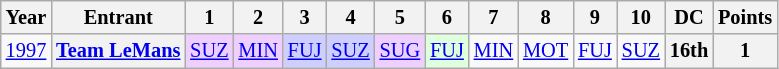<table class="wikitable" style="text-align:center; font-size:85%">
<tr>
<th>Year</th>
<th>Entrant</th>
<th>1</th>
<th>2</th>
<th>3</th>
<th>4</th>
<th>5</th>
<th>6</th>
<th>7</th>
<th>8</th>
<th>9</th>
<th>10</th>
<th>DC</th>
<th>Points</th>
</tr>
<tr>
<td><a href='#'>1997</a></td>
<th nowrap><a href='#'>Team LeMans</a></th>
<td style="background:#EFCFFF;"><a href='#'>SUZ</a><br></td>
<td style="background:#EFCFFF;"><a href='#'>MIN</a><br></td>
<td style="background:#CFCFFF;"><a href='#'>FUJ</a><br></td>
<td style="background:#CFCFFF;"><a href='#'>SUZ</a><br></td>
<td style="background:#EFCFFF;"><a href='#'>SUG</a><br></td>
<td style="background:#DFFFDF;"><a href='#'>FUJ</a><br></td>
<td><a href='#'>MIN</a></td>
<td><a href='#'>MOT</a></td>
<td><a href='#'>FUJ</a></td>
<td><a href='#'>SUZ</a></td>
<th>16th</th>
<th>1</th>
</tr>
</table>
